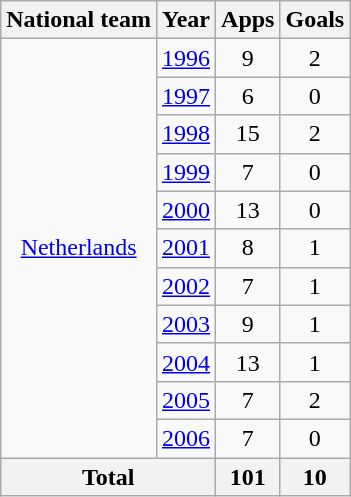<table class="wikitable" style="text-align:center">
<tr>
<th>National team</th>
<th>Year</th>
<th>Apps</th>
<th>Goals</th>
</tr>
<tr>
<td rowspan="11"><a href='#'>Netherlands</a></td>
<td><a href='#'>1996</a></td>
<td>9</td>
<td>2</td>
</tr>
<tr>
<td><a href='#'>1997</a></td>
<td>6</td>
<td>0</td>
</tr>
<tr>
<td><a href='#'>1998</a></td>
<td>15</td>
<td>2</td>
</tr>
<tr>
<td><a href='#'>1999</a></td>
<td>7</td>
<td>0</td>
</tr>
<tr>
<td><a href='#'>2000</a></td>
<td>13</td>
<td>0</td>
</tr>
<tr>
<td><a href='#'>2001</a></td>
<td>8</td>
<td>1</td>
</tr>
<tr>
<td><a href='#'>2002</a></td>
<td>7</td>
<td>1</td>
</tr>
<tr>
<td><a href='#'>2003</a></td>
<td>9</td>
<td>1</td>
</tr>
<tr>
<td><a href='#'>2004</a></td>
<td>13</td>
<td>1</td>
</tr>
<tr>
<td><a href='#'>2005</a></td>
<td>7</td>
<td>2</td>
</tr>
<tr>
<td><a href='#'>2006</a></td>
<td>7</td>
<td>0</td>
</tr>
<tr>
<th colspan="2">Total</th>
<th>101</th>
<th>10</th>
</tr>
</table>
